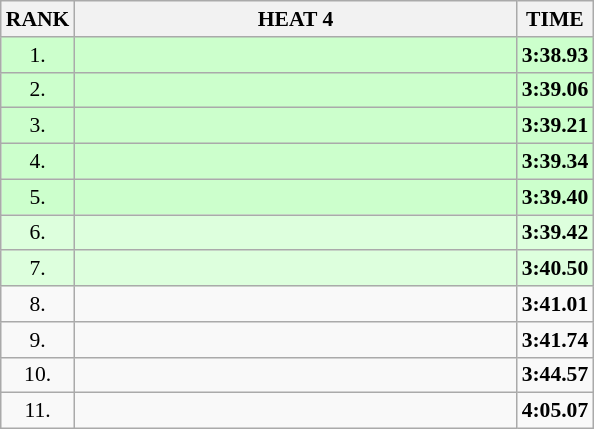<table class="wikitable" style="border-collapse: collapse; font-size: 90%;">
<tr>
<th>RANK</th>
<th align="center" style="width: 20em">HEAT 4</th>
<th>TIME</th>
</tr>
<tr style="background:#ccffcc;">
<td align="center">1.</td>
<td></td>
<td align="center"><strong>3:38.93</strong></td>
</tr>
<tr style="background:#ccffcc;">
<td align="center">2.</td>
<td></td>
<td align="center"><strong>3:39.06</strong></td>
</tr>
<tr style="background:#ccffcc;">
<td align="center">3.</td>
<td></td>
<td align="center"><strong>3:39.21</strong></td>
</tr>
<tr style="background:#ccffcc;">
<td align="center">4.</td>
<td></td>
<td align="center"><strong>3:39.34</strong></td>
</tr>
<tr style="background:#ccffcc;">
<td align="center">5.</td>
<td></td>
<td align="center"><strong>3:39.40</strong></td>
</tr>
<tr style="background:#ddffdd;">
<td align="center">6.</td>
<td></td>
<td align="center"><strong>3:39.42</strong></td>
</tr>
<tr style="background:#ddffdd;">
<td align="center">7.</td>
<td></td>
<td align="center"><strong>3:40.50</strong></td>
</tr>
<tr>
<td align="center">8.</td>
<td></td>
<td align="center"><strong>3:41.01</strong></td>
</tr>
<tr>
<td align="center">9.</td>
<td></td>
<td align="center"><strong>3:41.74</strong></td>
</tr>
<tr>
<td align="center">10.</td>
<td></td>
<td align="center"><strong>3:44.57</strong></td>
</tr>
<tr>
<td align="center">11.</td>
<td></td>
<td align="center"><strong>4:05.07</strong></td>
</tr>
</table>
